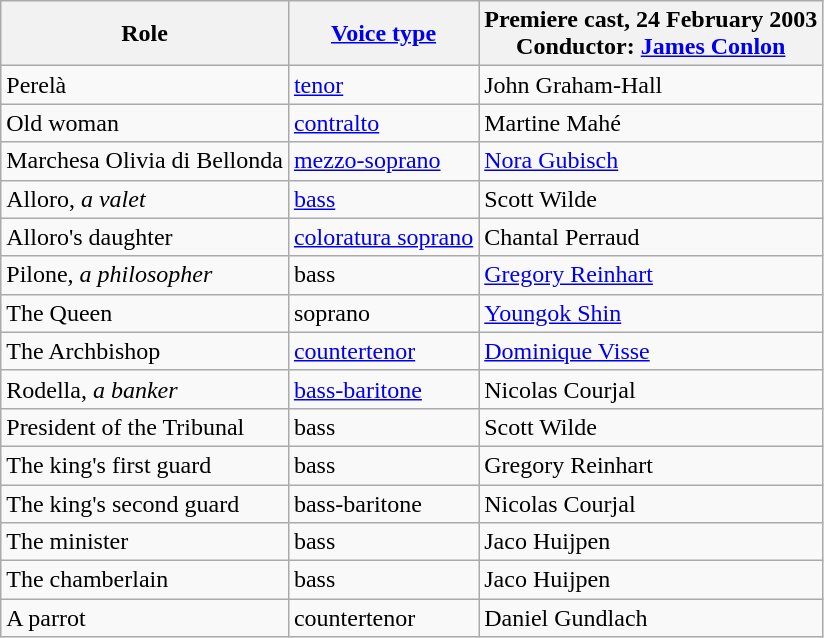<table class="wikitable">
<tr>
<th>Role</th>
<th><a href='#'>Voice type</a></th>
<th>Premiere cast, 24 February 2003<br>Conductor: <a href='#'>James Conlon</a></th>
</tr>
<tr>
<td>Perelà</td>
<td><a href='#'>tenor</a></td>
<td>John Graham-Hall</td>
</tr>
<tr>
<td>Old woman</td>
<td><a href='#'>contralto</a></td>
<td>Martine Mahé</td>
</tr>
<tr>
<td>Marchesa Olivia di Bellonda</td>
<td><a href='#'>mezzo-soprano</a></td>
<td><a href='#'>Nora Gubisch</a></td>
</tr>
<tr>
<td>Alloro, <em>a valet</em></td>
<td><a href='#'>bass</a></td>
<td>Scott Wilde</td>
</tr>
<tr>
<td>Alloro's daughter</td>
<td><a href='#'>coloratura soprano</a></td>
<td>Chantal Perraud</td>
</tr>
<tr>
<td>Pilone, <em>a philosopher</em></td>
<td>bass</td>
<td><a href='#'>Gregory Reinhart</a></td>
</tr>
<tr>
<td>The Queen</td>
<td>soprano</td>
<td><a href='#'>Youngok Shin</a></td>
</tr>
<tr>
<td>The Archbishop</td>
<td><a href='#'>countertenor</a></td>
<td><a href='#'>Dominique Visse</a></td>
</tr>
<tr>
<td>Rodella, <em>a banker</em></td>
<td><a href='#'>bass-baritone</a></td>
<td>Nicolas Courjal</td>
</tr>
<tr>
<td>President of the Tribunal</td>
<td>bass</td>
<td>Scott Wilde</td>
</tr>
<tr>
<td>The king's first guard</td>
<td>bass</td>
<td>Gregory Reinhart</td>
</tr>
<tr>
<td>The king's second guard</td>
<td>bass-baritone</td>
<td>Nicolas Courjal</td>
</tr>
<tr>
<td>The minister</td>
<td>bass</td>
<td>Jaco Huijpen</td>
</tr>
<tr>
<td>The chamberlain</td>
<td>bass</td>
<td>Jaco Huijpen</td>
</tr>
<tr>
<td>A parrot</td>
<td>countertenor</td>
<td>Daniel Gundlach</td>
</tr>
</table>
